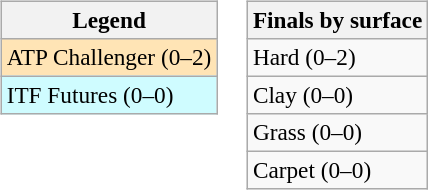<table>
<tr valign=top>
<td><br><table class=wikitable style=font-size:97%>
<tr>
<th>Legend</th>
</tr>
<tr bgcolor=moccasin>
<td>ATP Challenger (0–2)</td>
</tr>
<tr bgcolor=cffcff>
<td>ITF Futures (0–0)</td>
</tr>
</table>
</td>
<td><br><table class=wikitable style=font-size:97%>
<tr>
<th>Finals by surface</th>
</tr>
<tr>
<td>Hard (0–2)</td>
</tr>
<tr>
<td>Clay (0–0)</td>
</tr>
<tr>
<td>Grass (0–0)</td>
</tr>
<tr>
<td>Carpet (0–0)</td>
</tr>
</table>
</td>
</tr>
</table>
